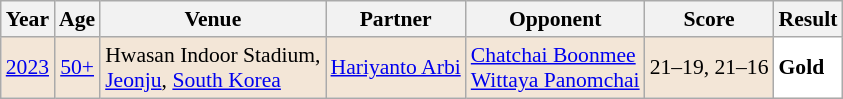<table class="sortable wikitable" style="font-size: 90%;">
<tr>
<th>Year</th>
<th>Age</th>
<th>Venue</th>
<th>Partner</th>
<th>Opponent</th>
<th>Score</th>
<th>Result</th>
</tr>
<tr style="background:#F3E6D7">
<td align="center"><a href='#'>2023</a></td>
<td align="center"><a href='#'>50+</a></td>
<td align="left">Hwasan Indoor Stadium,<br><a href='#'>Jeonju</a>, <a href='#'>South Korea</a></td>
<td align="left"> <a href='#'>Hariyanto Arbi</a></td>
<td align="left"> <a href='#'>Chatchai Boonmee</a><br> <a href='#'>Wittaya Panomchai</a></td>
<td align="left">21–19, 21–16</td>
<td style="text-align:left; background:white"> <strong>Gold</strong></td>
</tr>
</table>
